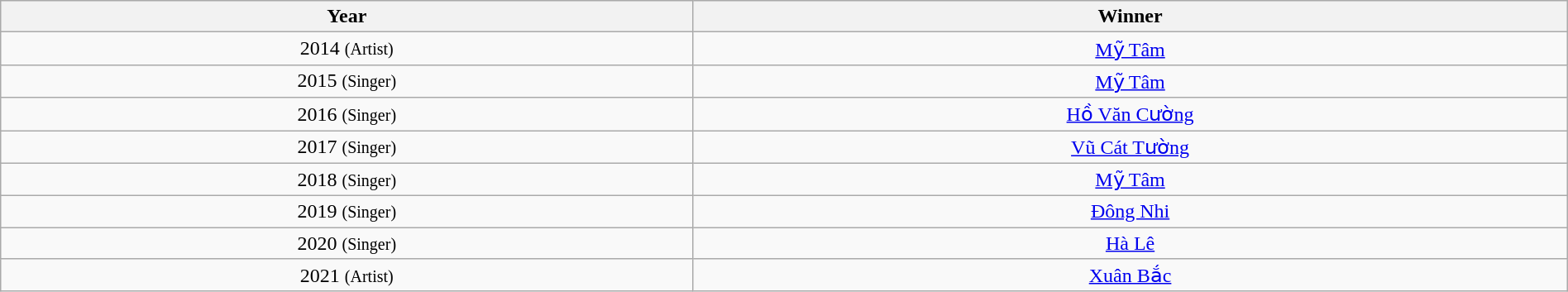<table class="wikitable" style="text-align: center; width:100%">
<tr>
<th>Year</th>
<th>Winner</th>
</tr>
<tr>
<td>2014 <small>(Artist)</small></td>
<td><a href='#'>Mỹ Tâm</a></td>
</tr>
<tr>
<td>2015 <small>(Singer)</small></td>
<td><a href='#'>Mỹ Tâm</a></td>
</tr>
<tr>
<td>2016 <small>(Singer)</small></td>
<td><a href='#'>Hồ Văn Cường</a></td>
</tr>
<tr>
<td>2017 <small>(Singer)</small></td>
<td><a href='#'>Vũ Cát Tường</a></td>
</tr>
<tr>
<td>2018 <small>(Singer)</small></td>
<td><a href='#'>Mỹ Tâm</a></td>
</tr>
<tr>
<td>2019 <small>(Singer)</small></td>
<td><a href='#'>Đông Nhi</a></td>
</tr>
<tr>
<td>2020 <small>(Singer)</small></td>
<td><a href='#'>Hà Lê</a></td>
</tr>
<tr>
<td>2021 <small>(Artist)</small></td>
<td><a href='#'>Xuân Bắc</a></td>
</tr>
</table>
